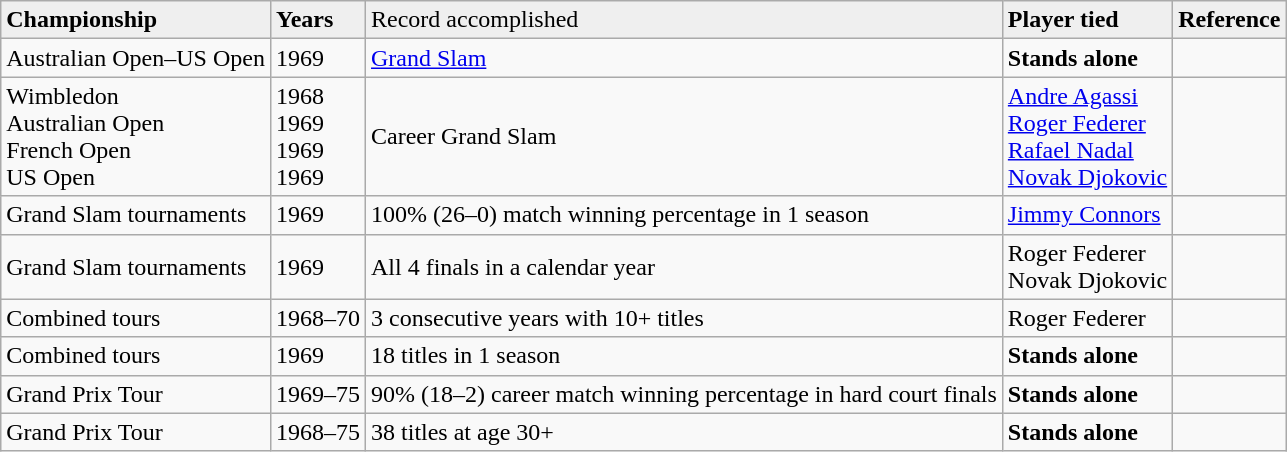<table class=wikitable>
<tr style="background:#efefef;">
<td><strong>Championship</strong></td>
<td><strong>Years </strong></td>
<td>Record accomplished</td>
<td><strong>Player tied </strong></td>
<td><strong>Reference</strong></td>
</tr>
<tr>
<td>Australian Open–US Open</td>
<td>1969</td>
<td><a href='#'>Grand Slam</a></td>
<td><strong>Stands alone</strong></td>
<td></td>
</tr>
<tr>
<td>Wimbledon<br>Australian Open<br>French Open<br>US Open</td>
<td>1968<br>1969<br>1969<br>1969</td>
<td>Career Grand Slam</td>
<td><a href='#'>Andre Agassi</a><br><a href='#'>Roger Federer</a><br><a href='#'>Rafael Nadal</a><br><a href='#'>Novak Djokovic</a></td>
<td></td>
</tr>
<tr>
<td>Grand Slam tournaments</td>
<td>1969</td>
<td>100% (26–0) match winning percentage in 1 season</td>
<td><a href='#'>Jimmy Connors</a></td>
<td></td>
</tr>
<tr>
<td>Grand Slam tournaments</td>
<td>1969</td>
<td>All 4 finals in a calendar year</td>
<td>Roger Federer<br>Novak Djokovic</td>
<td></td>
</tr>
<tr>
<td>Combined tours</td>
<td>1968–70</td>
<td>3 consecutive years with 10+ titles</td>
<td>Roger Federer</td>
<td></td>
</tr>
<tr>
<td>Combined tours</td>
<td>1969</td>
<td>18 titles in 1 season</td>
<td><strong>Stands alone</strong></td>
<td></td>
</tr>
<tr>
<td>Grand Prix Tour</td>
<td>1969–75</td>
<td>90% (18–2) career match winning percentage in hard court finals</td>
<td><strong>Stands alone</strong></td>
<td></td>
</tr>
<tr>
<td>Grand Prix Tour</td>
<td>1968–75</td>
<td>38 titles at age 30+</td>
<td><strong>Stands alone</strong></td>
<td></td>
</tr>
</table>
